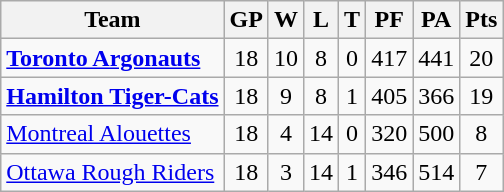<table class="wikitable" style="float:left; margin-right:1em">
<tr>
<th>Team</th>
<th>GP</th>
<th>W</th>
<th>L</th>
<th>T</th>
<th>PF</th>
<th>PA</th>
<th>Pts</th>
</tr>
<tr align="center">
<td align="left"><strong><a href='#'>Toronto Argonauts</a></strong></td>
<td>18</td>
<td>10</td>
<td>8</td>
<td>0</td>
<td>417</td>
<td>441</td>
<td>20</td>
</tr>
<tr align="center">
<td align="left"><strong><a href='#'>Hamilton Tiger-Cats</a></strong></td>
<td>18</td>
<td>9</td>
<td>8</td>
<td>1</td>
<td>405</td>
<td>366</td>
<td>19</td>
</tr>
<tr align="center">
<td align="left"><a href='#'>Montreal Alouettes</a></td>
<td>18</td>
<td>4</td>
<td>14</td>
<td>0</td>
<td>320</td>
<td>500</td>
<td>8</td>
</tr>
<tr align="center">
<td align="left"><a href='#'>Ottawa Rough Riders</a></td>
<td>18</td>
<td>3</td>
<td>14</td>
<td>1</td>
<td>346</td>
<td>514</td>
<td>7</td>
</tr>
</table>
